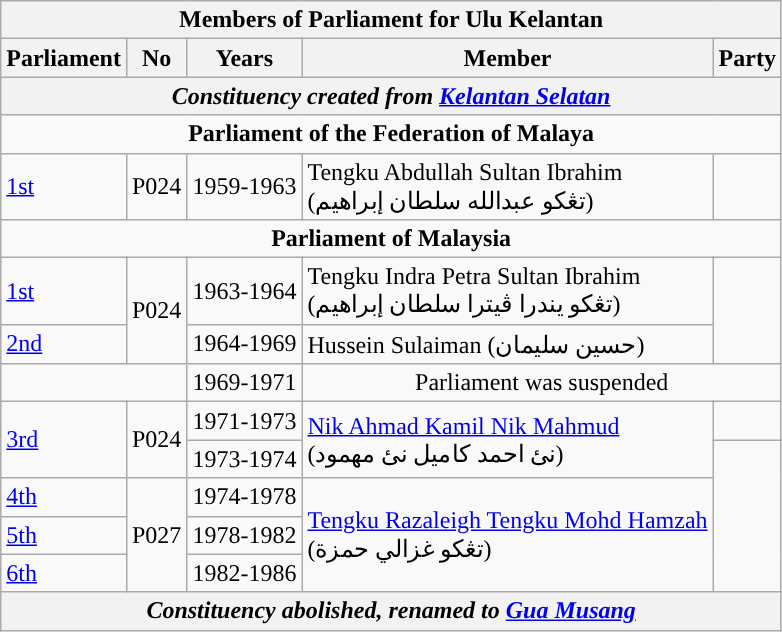<table class=wikitable>
<tr>
<th colspan="5">Members of Parliament for Ulu Kelantan</th>
</tr>
<tr>
<th>Parliament</th>
<th>No</th>
<th>Years</th>
<th>Member</th>
<th>Party</th>
</tr>
<tr>
<th colspan="5" align="center"><em>Constituency created from <a href='#'>Kelantan Selatan</a></em></th>
</tr>
<tr>
<td colspan="5" align="center"><strong>Parliament of the Federation of Malaya</strong></td>
</tr>
<tr>
<td><a href='#'>1st</a></td>
<td>P024</td>
<td>1959-1963</td>
<td>Tengku Abdullah Sultan Ibrahim <br>  (تڠكو عبدالله سلطان إبراهيم)</td>
<td></td>
</tr>
<tr>
<td colspan="5" align="center"><strong>Parliament of Malaysia</strong></td>
</tr>
<tr>
<td><a href='#'>1st</a></td>
<td rowspan="2">P024</td>
<td>1963-1964</td>
<td>Tengku Indra Petra Sultan Ibrahim  <br> (تڠكو يندرا ڤيترا سلطان إبراهيم)</td>
<td rowspan=2></td>
</tr>
<tr>
<td><a href='#'>2nd</a></td>
<td>1964-1969</td>
<td>Hussein Sulaiman (حسين سليمان)</td>
</tr>
<tr>
<td colspan="2"></td>
<td>1969-1971</td>
<td colspan=2 align=center>Parliament was suspended</td>
</tr>
<tr>
<td rowspan=2><a href='#'>3rd</a></td>
<td rowspan="2">P024</td>
<td>1971-1973</td>
<td rowspan=2><a href='#'>Nik Ahmad Kamil Nik Mahmud</a> <br>  (نئ احمد كاميل نئ مهمود)</td>
<td></td>
</tr>
<tr>
<td>1973-1974</td>
<td rowspan=4></td>
</tr>
<tr>
<td><a href='#'>4th</a></td>
<td rowspan="3">P027</td>
<td>1974-1978</td>
<td rowspan=3><a href='#'>Tengku Razaleigh Tengku Mohd Hamzah</a>  <br> (تڠكو غزالي حمزة)</td>
</tr>
<tr>
<td><a href='#'>5th</a></td>
<td>1978-1982</td>
</tr>
<tr>
<td><a href='#'>6th</a></td>
<td>1982-1986</td>
</tr>
<tr>
<th colspan="5" align="center"><em>Constituency abolished, renamed to <a href='#'>Gua Musang</a></em></th>
</tr>
</table>
